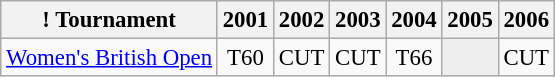<table class="wikitable" style="font-size:95%;text-align:center;">
<tr>
<th>! Tournament</th>
<th>2001</th>
<th>2002</th>
<th>2003</th>
<th>2004</th>
<th>2005</th>
<th>2006</th>
</tr>
<tr>
<td align=left><a href='#'>Women's British Open</a></td>
<td>T60</td>
<td>CUT</td>
<td>CUT</td>
<td>T66</td>
<td style="background:#eeeeee;"></td>
<td>CUT</td>
</tr>
</table>
